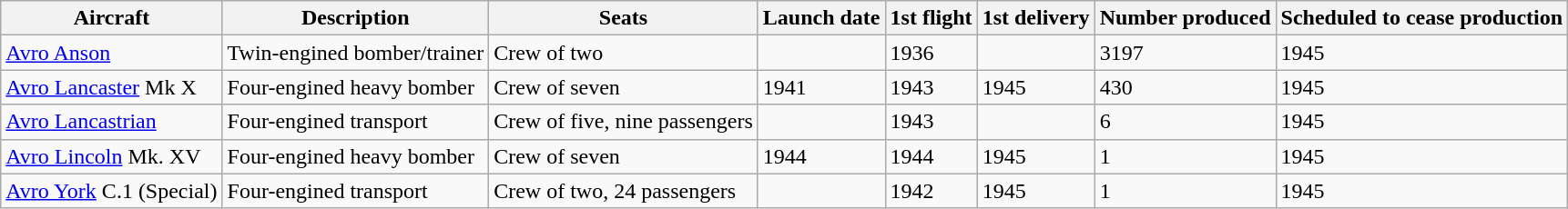<table class="wikitable">
<tr>
<th>Aircraft</th>
<th>Description</th>
<th>Seats</th>
<th>Launch date</th>
<th>1st flight</th>
<th>1st delivery</th>
<th>Number produced</th>
<th>Scheduled to cease production</th>
</tr>
<tr>
<td><a href='#'>Avro Anson</a></td>
<td>Twin-engined bomber/trainer</td>
<td>Crew of two</td>
<td></td>
<td>1936</td>
<td></td>
<td>3197</td>
<td>1945</td>
</tr>
<tr>
<td><a href='#'>Avro Lancaster</a> Mk X</td>
<td>Four-engined heavy bomber</td>
<td>Crew of seven</td>
<td>1941</td>
<td>1943</td>
<td>1945</td>
<td>430</td>
<td>1945</td>
</tr>
<tr>
<td><a href='#'>Avro Lancastrian</a></td>
<td>Four-engined transport</td>
<td>Crew of five, nine passengers</td>
<td></td>
<td>1943</td>
<td></td>
<td>6</td>
<td>1945</td>
</tr>
<tr>
<td><a href='#'>Avro Lincoln</a> Mk. XV</td>
<td>Four-engined heavy bomber</td>
<td>Crew of seven</td>
<td>1944</td>
<td>1944</td>
<td>1945</td>
<td>1</td>
<td>1945</td>
</tr>
<tr>
<td><a href='#'>Avro York</a> C.1 (Special)</td>
<td>Four-engined transport</td>
<td>Crew of two, 24 passengers</td>
<td></td>
<td>1942</td>
<td>1945</td>
<td>1</td>
<td>1945</td>
</tr>
</table>
